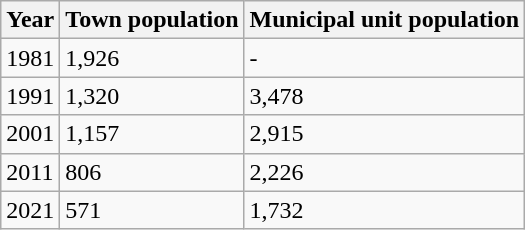<table class=wikitable>
<tr>
<th>Year</th>
<th>Town population</th>
<th>Municipal unit population</th>
</tr>
<tr>
<td>1981</td>
<td>1,926</td>
<td>-</td>
</tr>
<tr>
<td>1991</td>
<td>1,320</td>
<td>3,478</td>
</tr>
<tr>
<td>2001</td>
<td>1,157</td>
<td>2,915</td>
</tr>
<tr>
<td>2011</td>
<td>806</td>
<td>2,226</td>
</tr>
<tr>
<td>2021</td>
<td>571</td>
<td>1,732</td>
</tr>
</table>
